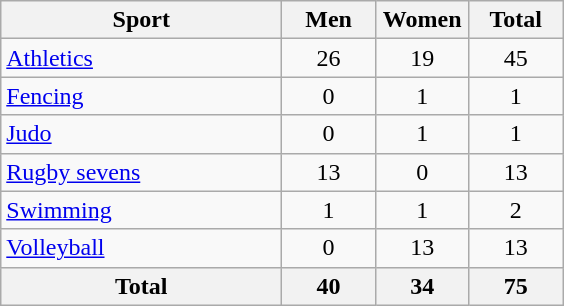<table class="wikitable sortable" style="text-align:center;">
<tr>
<th width=180>Sport</th>
<th width=55>Men</th>
<th width=55>Women</th>
<th width=55>Total</th>
</tr>
<tr>
<td align=left><a href='#'>Athletics</a></td>
<td>26</td>
<td>19</td>
<td>45</td>
</tr>
<tr>
<td align=left><a href='#'>Fencing</a></td>
<td>0</td>
<td>1</td>
<td>1</td>
</tr>
<tr>
<td align=left><a href='#'>Judo</a></td>
<td>0</td>
<td>1</td>
<td>1</td>
</tr>
<tr>
<td align=left><a href='#'>Rugby sevens</a></td>
<td>13</td>
<td>0</td>
<td>13</td>
</tr>
<tr>
<td align=left><a href='#'>Swimming</a></td>
<td>1</td>
<td>1</td>
<td>2</td>
</tr>
<tr>
<td align=left><a href='#'>Volleyball</a></td>
<td>0</td>
<td>13</td>
<td>13</td>
</tr>
<tr>
<th>Total</th>
<th>40</th>
<th>34</th>
<th>75</th>
</tr>
</table>
